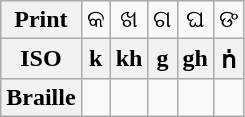<table class="wikitable Unicode" style="text-align:center;">
<tr>
<th>Print</th>
<td>କ</td>
<td>ଖ</td>
<td>ଗ</td>
<td>ଘ</td>
<td>ଙ</td>
</tr>
<tr>
<th>ISO</th>
<th>k</th>
<th>kh</th>
<th>g</th>
<th>gh</th>
<th>ṅ</th>
</tr>
<tr>
<th>Braille</th>
<td></td>
<td></td>
<td></td>
<td></td>
<td></td>
</tr>
</table>
